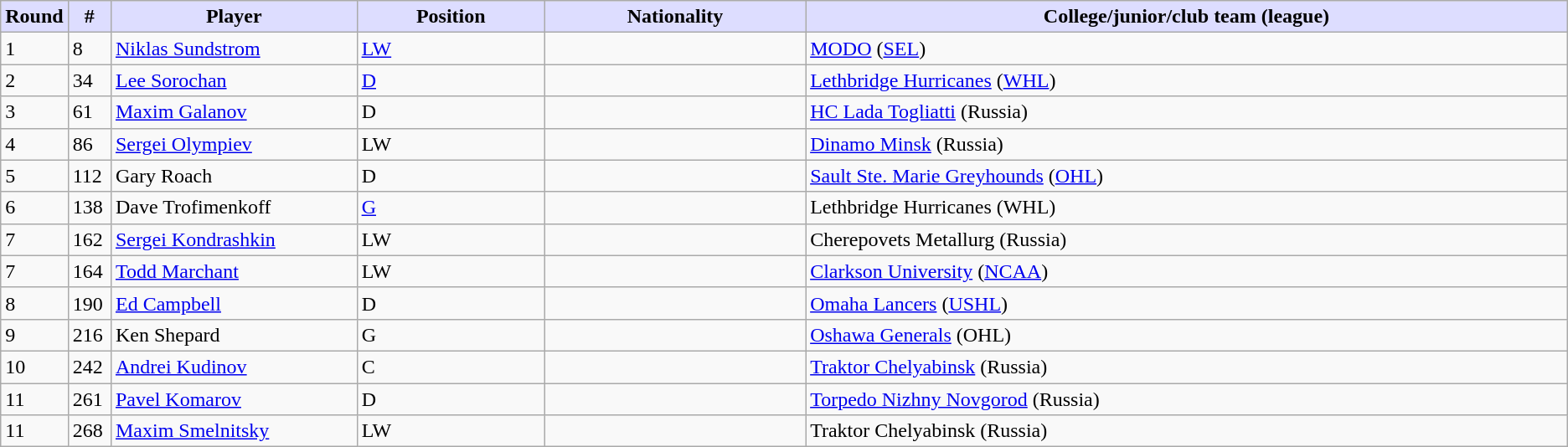<table class="wikitable">
<tr>
<th style="background:#ddf; width:2.00%;">Round</th>
<th style="background:#ddf; width:2.75%;">#</th>
<th style="background:#ddf; width:16.0%;">Player</th>
<th style="background:#ddf; width:12.25%;">Position</th>
<th style="background:#ddf; width:17.0%;">Nationality</th>
<th style="background:#ddf; width:100.0%;">College/junior/club team (league)</th>
</tr>
<tr>
<td>1</td>
<td>8</td>
<td><a href='#'>Niklas Sundstrom</a></td>
<td><a href='#'>LW</a></td>
<td></td>
<td><a href='#'>MODO</a> (<a href='#'>SEL</a>)</td>
</tr>
<tr>
<td>2</td>
<td>34</td>
<td><a href='#'>Lee Sorochan</a></td>
<td><a href='#'>D</a></td>
<td></td>
<td><a href='#'>Lethbridge Hurricanes</a> (<a href='#'>WHL</a>)</td>
</tr>
<tr>
<td>3</td>
<td>61</td>
<td><a href='#'>Maxim Galanov</a></td>
<td>D</td>
<td></td>
<td><a href='#'>HC Lada Togliatti</a> (Russia)</td>
</tr>
<tr>
<td>4</td>
<td>86</td>
<td><a href='#'>Sergei Olympiev</a></td>
<td>LW</td>
<td></td>
<td><a href='#'>Dinamo Minsk</a> (Russia)</td>
</tr>
<tr>
<td>5</td>
<td>112</td>
<td>Gary Roach</td>
<td>D</td>
<td></td>
<td><a href='#'>Sault Ste. Marie Greyhounds</a> (<a href='#'>OHL</a>)</td>
</tr>
<tr>
<td>6</td>
<td>138</td>
<td>Dave Trofimenkoff</td>
<td><a href='#'>G</a></td>
<td></td>
<td>Lethbridge Hurricanes (WHL)</td>
</tr>
<tr>
<td>7</td>
<td>162</td>
<td><a href='#'>Sergei Kondrashkin</a></td>
<td>LW</td>
<td></td>
<td>Cherepovets Metallurg (Russia)</td>
</tr>
<tr>
<td>7</td>
<td>164</td>
<td><a href='#'>Todd Marchant</a></td>
<td>LW</td>
<td></td>
<td><a href='#'>Clarkson University</a> (<a href='#'>NCAA</a>)</td>
</tr>
<tr>
<td>8</td>
<td>190</td>
<td><a href='#'>Ed Campbell</a></td>
<td>D</td>
<td></td>
<td><a href='#'>Omaha Lancers</a> (<a href='#'>USHL</a>)</td>
</tr>
<tr>
<td>9</td>
<td>216</td>
<td>Ken Shepard</td>
<td>G</td>
<td></td>
<td><a href='#'>Oshawa Generals</a> (OHL)</td>
</tr>
<tr>
<td>10</td>
<td>242</td>
<td><a href='#'>Andrei Kudinov</a></td>
<td>C</td>
<td></td>
<td><a href='#'>Traktor Chelyabinsk</a> (Russia)</td>
</tr>
<tr>
<td>11</td>
<td>261</td>
<td><a href='#'>Pavel Komarov</a></td>
<td>D</td>
<td></td>
<td><a href='#'>Torpedo Nizhny Novgorod</a> (Russia)</td>
</tr>
<tr>
<td>11</td>
<td>268</td>
<td><a href='#'>Maxim Smelnitsky</a></td>
<td>LW</td>
<td></td>
<td>Traktor Chelyabinsk (Russia)</td>
</tr>
</table>
